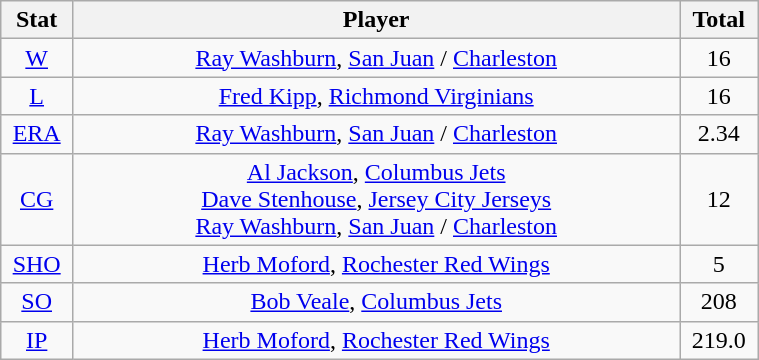<table class="wikitable" width="40%" style="text-align:center;">
<tr>
<th width="5%">Stat</th>
<th width="60%">Player</th>
<th width="5%">Total</th>
</tr>
<tr>
<td><a href='#'>W</a></td>
<td><a href='#'>Ray Washburn</a>, <a href='#'>San Juan</a> / <a href='#'>Charleston</a></td>
<td>16</td>
</tr>
<tr>
<td><a href='#'>L</a></td>
<td><a href='#'>Fred Kipp</a>, <a href='#'>Richmond Virginians</a></td>
<td>16</td>
</tr>
<tr>
<td><a href='#'>ERA</a></td>
<td><a href='#'>Ray Washburn</a>, <a href='#'>San Juan</a> / <a href='#'>Charleston</a></td>
<td>2.34</td>
</tr>
<tr>
<td><a href='#'>CG</a></td>
<td><a href='#'>Al Jackson</a>, <a href='#'>Columbus Jets</a> <br> <a href='#'>Dave Stenhouse</a>, <a href='#'>Jersey City Jerseys</a> <br> <a href='#'>Ray Washburn</a>, <a href='#'>San Juan</a> / <a href='#'>Charleston</a></td>
<td>12</td>
</tr>
<tr>
<td><a href='#'>SHO</a></td>
<td><a href='#'>Herb Moford</a>, <a href='#'>Rochester Red Wings</a></td>
<td>5</td>
</tr>
<tr>
<td><a href='#'>SO</a></td>
<td><a href='#'>Bob Veale</a>, <a href='#'>Columbus Jets</a></td>
<td>208</td>
</tr>
<tr>
<td><a href='#'>IP</a></td>
<td><a href='#'>Herb Moford</a>, <a href='#'>Rochester Red Wings</a></td>
<td>219.0</td>
</tr>
</table>
